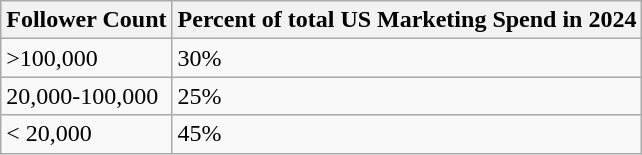<table class="wikitable">
<tr>
<th>Follower Count</th>
<th>Percent of total US Marketing Spend in 2024</th>
</tr>
<tr>
<td>>100,000</td>
<td>30%</td>
</tr>
<tr>
<td>20,000-100,000</td>
<td>25%</td>
</tr>
<tr>
<td>< 20,000</td>
<td>45%</td>
</tr>
</table>
